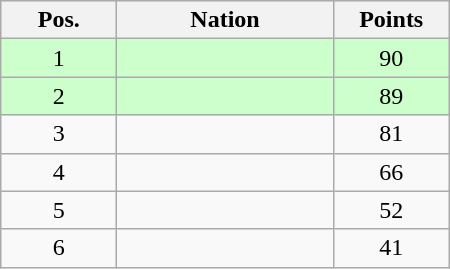<table class="wikitable gauche" cellspacing="1" style="width:300px;">
<tr style="background:#efefef; text-align:center;">
<th style="width:70px;">Pos.</th>
<th>Nation</th>
<th style="width:70px;">Points</th>
</tr>
<tr style="vertical-align:top; text-align:center; background:#ccffcc;">
<td>1</td>
<td style="text-align:left;"></td>
<td>90</td>
</tr>
<tr style="vertical-align:top; text-align:center; background:#ccffcc;">
<td>2</td>
<td style="text-align:left;"></td>
<td>89</td>
</tr>
<tr style="vertical-align:top; text-align:center;">
<td>3</td>
<td style="text-align:left;"></td>
<td>81</td>
</tr>
<tr style="vertical-align:top; text-align:center;">
<td>4</td>
<td style="text-align:left;"></td>
<td>66</td>
</tr>
<tr style="vertical-align:top; text-align:center;">
<td>5</td>
<td style="text-align:left;"></td>
<td>52</td>
</tr>
<tr style="vertical-align:top; text-align:center;">
<td>6</td>
<td style="text-align:left;"></td>
<td>41</td>
</tr>
</table>
